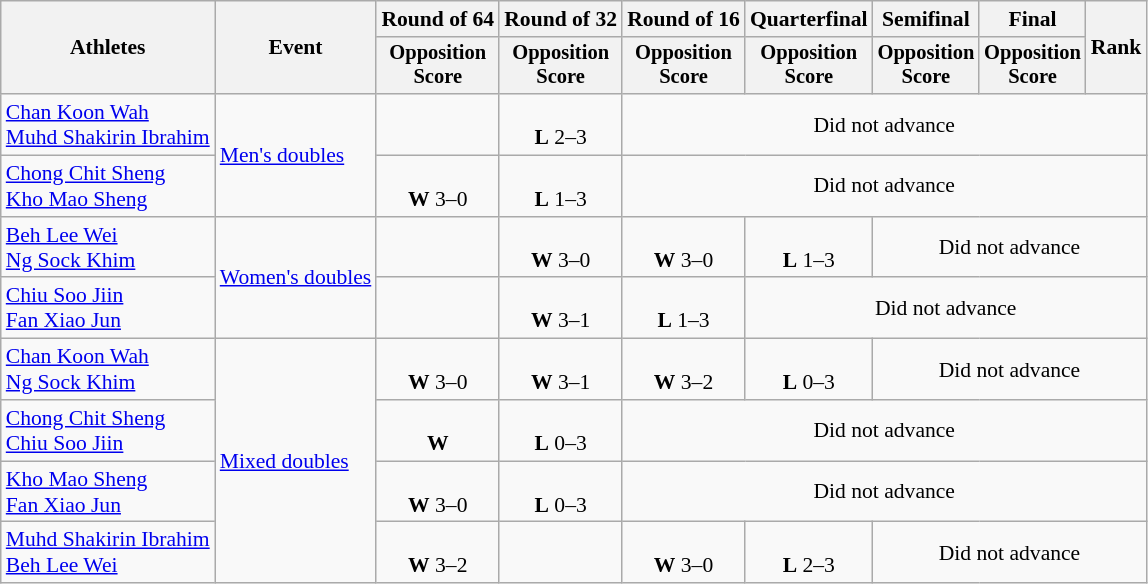<table class="wikitable" style="font-size:90%">
<tr>
<th rowspan=2>Athletes</th>
<th rowspan=2>Event</th>
<th>Round of 64</th>
<th>Round of 32</th>
<th>Round of 16</th>
<th>Quarterfinal</th>
<th>Semifinal</th>
<th>Final</th>
<th rowspan=2>Rank</th>
</tr>
<tr style="font-size:95%">
<th>Opposition<br>Score</th>
<th>Opposition<br>Score</th>
<th>Opposition<br>Score</th>
<th>Opposition<br>Score</th>
<th>Opposition<br>Score</th>
<th>Opposition<br>Score</th>
</tr>
<tr align=center>
<td align=left><a href='#'>Chan Koon Wah</a><br><a href='#'>Muhd Shakirin Ibrahim</a></td>
<td align=left rowspan=2><a href='#'>Men's doubles</a></td>
<td></td>
<td><br><strong>L</strong> 2–3</td>
<td colspan=5>Did not advance</td>
</tr>
<tr align=center>
<td align=left><a href='#'>Chong Chit Sheng</a><br><a href='#'>Kho Mao Sheng</a></td>
<td><br><strong>W</strong> 3–0</td>
<td><br><strong>L</strong> 1–3</td>
<td colspan=5>Did not advance</td>
</tr>
<tr align=center>
<td align=left><a href='#'>Beh Lee Wei</a><br><a href='#'>Ng Sock Khim</a></td>
<td align=left rowspan=2><a href='#'>Women's doubles</a></td>
<td></td>
<td><br><strong>W</strong> 3–0</td>
<td><br><strong>W</strong> 3–0</td>
<td><br><strong>L</strong> 1–3</td>
<td colspan=3>Did not advance</td>
</tr>
<tr align=center>
<td align=left><a href='#'>Chiu Soo Jiin</a><br><a href='#'>Fan Xiao Jun</a></td>
<td></td>
<td><br><strong>W</strong> 3–1</td>
<td><br><strong>L</strong> 1–3</td>
<td colspan=4>Did not advance</td>
</tr>
<tr align=center>
<td align=left><a href='#'>Chan Koon Wah</a><br><a href='#'>Ng Sock Khim</a></td>
<td align=left rowspan=4><a href='#'>Mixed doubles</a></td>
<td><br><strong>W</strong> 3–0</td>
<td><br><strong>W</strong> 3–1</td>
<td><br><strong>W</strong> 3–2</td>
<td><br><strong>L</strong> 0–3</td>
<td colspan=3>Did not advance</td>
</tr>
<tr align=center>
<td align=left><a href='#'>Chong Chit Sheng</a><br><a href='#'>Chiu Soo Jiin</a></td>
<td><br><strong>W</strong> </td>
<td><br><strong>L</strong> 0–3</td>
<td colspan=5>Did not advance</td>
</tr>
<tr align=center>
<td align=left><a href='#'>Kho Mao Sheng</a><br><a href='#'>Fan Xiao Jun</a></td>
<td><br><strong>W</strong> 3–0</td>
<td><br><strong>L</strong> 0–3</td>
<td colspan=5>Did not advance</td>
</tr>
<tr align=center>
<td align=left><a href='#'>Muhd Shakirin Ibrahim</a><br><a href='#'>Beh Lee Wei</a></td>
<td><br><strong>W</strong> 3–2</td>
<td></td>
<td><br><strong>W</strong> 3–0</td>
<td><br><strong>L</strong> 2–3</td>
<td colspan=3>Did not advance</td>
</tr>
</table>
